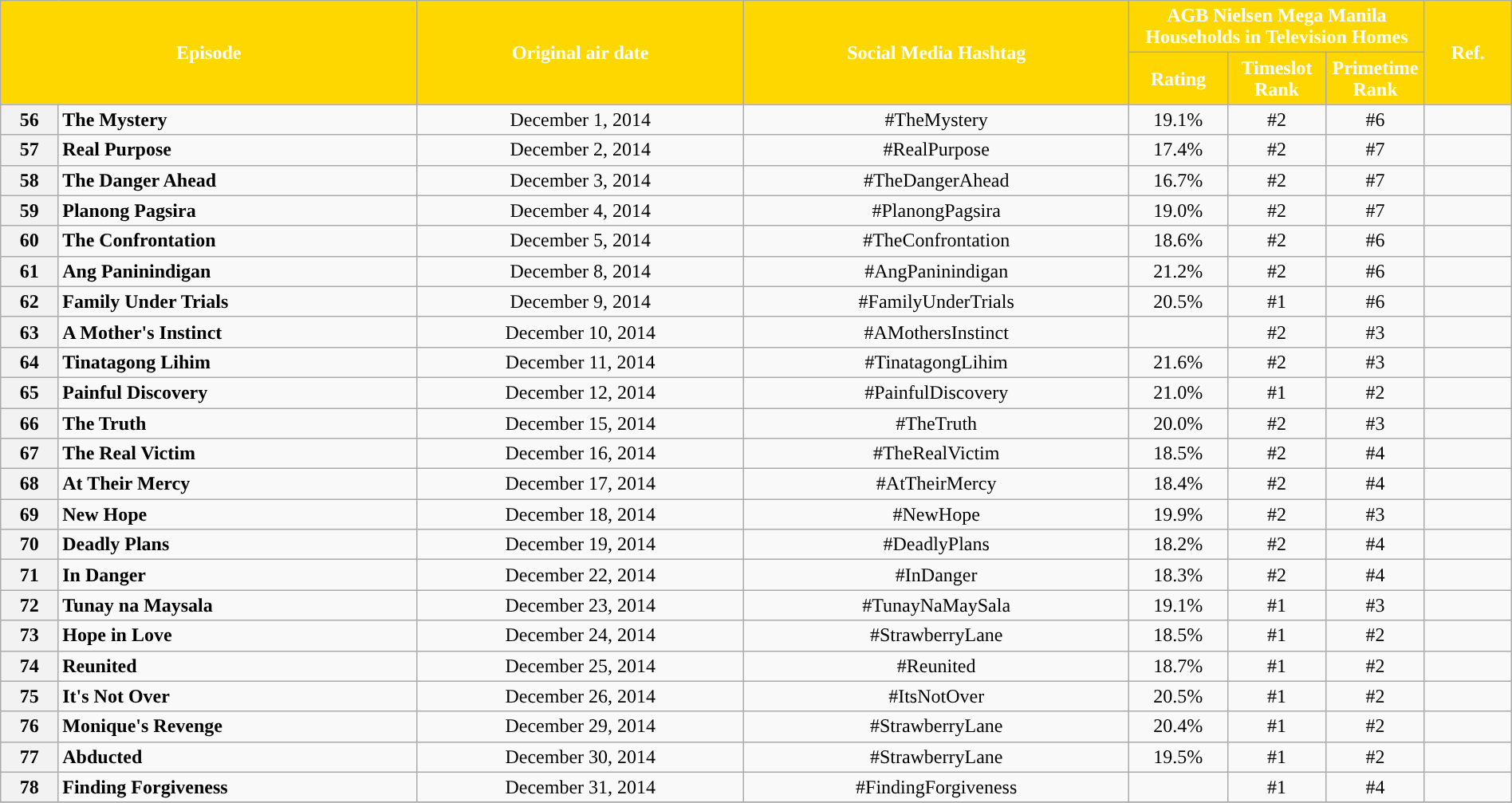<table class="wikitable" style="text-align:center; font-size:100%; line-height:18px;"  width="100%">
<tr>
<th colspan="2" rowspan="2" style="background-color:#FFD700; color:#ffffff;">Episode</th>
<th style="background:#FFD700; color:white" rowspan="2">Original air date</th>
<th style="background:#FFD700; color:white" rowspan="2">Social Media Hashtag</th>
<th style="background-color:#FFD700; color:#ffffff;" colspan="3">AGB Nielsen Mega Manila Households in Television Homes</th>
<th rowspan="2" style="background:#FFD700; color:white">Ref.</th>
</tr>
<tr style="text-align: center style=">
<th style="background-color:#FFD700; width:75px; color:#ffffff;">Rating</th>
<th style="background-color:#FFD700; width:75px; color:#ffffff;">Timeslot Rank</th>
<th style="background-color:#FFD700; width:75px; color:#ffffff;">Primetime Rank</th>
</tr>
<tr>
<th>56</th>
<td style="text-align: left;"><strong>The Mystery</strong></td>
<td>December 1, 2014</td>
<td>#TheMystery</td>
<td>19.1%</td>
<td>#2</td>
<td>#6</td>
<td></td>
</tr>
<tr>
<th>57</th>
<td style="text-align: left;"><strong>Real Purpose</strong></td>
<td>December 2, 2014</td>
<td>#RealPurpose</td>
<td>17.4%</td>
<td>#2</td>
<td>#7</td>
<td></td>
</tr>
<tr>
<th>58</th>
<td style="text-align: left;"><strong>The Danger Ahead</strong></td>
<td>December 3, 2014</td>
<td>#TheDangerAhead</td>
<td>16.7%</td>
<td>#2</td>
<td>#7</td>
<td></td>
</tr>
<tr>
<th>59</th>
<td style="text-align: left;"><strong>Planong Pagsira</strong></td>
<td>December 4, 2014</td>
<td>#PlanongPagsira</td>
<td>19.0%</td>
<td>#2</td>
<td>#7</td>
<td></td>
</tr>
<tr>
<th>60</th>
<td style="text-align: left;"><strong>The Confrontation</strong></td>
<td>December 5, 2014</td>
<td>#TheConfrontation</td>
<td>18.6%</td>
<td>#2</td>
<td>#6</td>
<td></td>
</tr>
<tr>
<th>61</th>
<td style="text-align: left;"><strong>Ang Paninindigan</strong></td>
<td>December 8, 2014</td>
<td>#AngPaninindigan</td>
<td>21.2%</td>
<td>#2</td>
<td>#6</td>
<td></td>
</tr>
<tr>
<th>62</th>
<td style="text-align: left;"><strong>Family Under Trials</strong></td>
<td>December 9, 2014</td>
<td>#FamilyUnderTrials</td>
<td>20.5%</td>
<td>#1</td>
<td>#6</td>
<td></td>
</tr>
<tr>
<th>63</th>
<td style="text-align: left;"><strong>A Mother's Instinct</strong></td>
<td>December 10, 2014</td>
<td>#AMothersInstinct</td>
<td></td>
<td>#2</td>
<td>#3</td>
<td></td>
</tr>
<tr>
<th>64</th>
<td style="text-align: left;"><strong>Tinatagong Lihim</strong></td>
<td>December 11, 2014</td>
<td>#TinatagongLihim</td>
<td>21.6%</td>
<td>#2</td>
<td>#3</td>
<td></td>
</tr>
<tr>
<th>65</th>
<td style="text-align: left;"><strong>Painful Discovery</strong></td>
<td>December 12, 2014</td>
<td>#PainfulDiscovery</td>
<td>21.0%</td>
<td>#1</td>
<td>#2</td>
<td></td>
</tr>
<tr>
<th>66</th>
<td style="text-align: left;"><strong>The Truth</strong></td>
<td>December 15, 2014</td>
<td>#TheTruth</td>
<td>20.0%</td>
<td>#2</td>
<td>#3</td>
<td></td>
</tr>
<tr>
<th>67</th>
<td style="text-align: left;"><strong>The Real Victim</strong></td>
<td>December 16, 2014</td>
<td>#TheRealVictim</td>
<td>18.5%</td>
<td>#2</td>
<td>#4</td>
<td></td>
</tr>
<tr>
<th>68</th>
<td style="text-align: left;"><strong>At Their Mercy</strong></td>
<td>December 17, 2014</td>
<td>#AtTheirMercy</td>
<td>18.4%</td>
<td>#2</td>
<td>#4</td>
<td></td>
</tr>
<tr>
<th>69</th>
<td style="text-align: left;"><strong>New Hope</strong></td>
<td>December 18, 2014</td>
<td>#NewHope</td>
<td>19.9%</td>
<td>#2</td>
<td>#3</td>
<td></td>
</tr>
<tr>
<th>70</th>
<td style="text-align: left;"><strong>Deadly Plans</strong></td>
<td>December 19, 2014</td>
<td>#DeadlyPlans</td>
<td>18.2%</td>
<td>#2</td>
<td>#4</td>
<td></td>
</tr>
<tr>
<th>71</th>
<td style="text-align: left;"><strong>In Danger</strong></td>
<td>December 22, 2014</td>
<td>#InDanger</td>
<td>18.3%</td>
<td>#2</td>
<td>#4</td>
<td></td>
</tr>
<tr>
<th>72</th>
<td style="text-align: left;"><strong>Tunay na Maysala</strong></td>
<td>December 23, 2014</td>
<td>#TunayNaMaySala</td>
<td>19.1%</td>
<td>#1</td>
<td>#3</td>
<td></td>
</tr>
<tr>
<th>73</th>
<td style="text-align: left;"><strong>Hope in Love</strong></td>
<td>December 24, 2014</td>
<td>#StrawberryLane</td>
<td>18.5%</td>
<td>#1</td>
<td>#2</td>
<td></td>
</tr>
<tr>
<th>74</th>
<td style="text-align: left;"><strong>Reunited</strong></td>
<td>December 25, 2014</td>
<td>#Reunited</td>
<td>18.7%</td>
<td>#1</td>
<td>#2</td>
<td></td>
</tr>
<tr>
<th>75</th>
<td style="text-align: left;"><strong>It's Not Over</strong></td>
<td>December 26, 2014</td>
<td>#ItsNotOver</td>
<td>20.5%</td>
<td>#1</td>
<td>#2</td>
<td></td>
</tr>
<tr>
<th>76</th>
<td style="text-align: left;"><strong>Monique's Revenge</strong></td>
<td>December 29, 2014</td>
<td>#StrawberryLane</td>
<td>20.4%</td>
<td>#1</td>
<td>#2</td>
<td></td>
</tr>
<tr>
<th>77</th>
<td style="text-align: left;"><strong>Abducted</strong></td>
<td>December 30, 2014</td>
<td>#StrawberryLane</td>
<td>19.5%</td>
<td>#1</td>
<td>#2</td>
<td></td>
</tr>
<tr>
<th>78</th>
<td style="text-align: left;"><strong>Finding Forgiveness</strong></td>
<td>December 31, 2014</td>
<td>#FindingForgiveness</td>
<td></td>
<td>#1</td>
<td>#4</td>
<td></td>
</tr>
<tr>
</tr>
</table>
